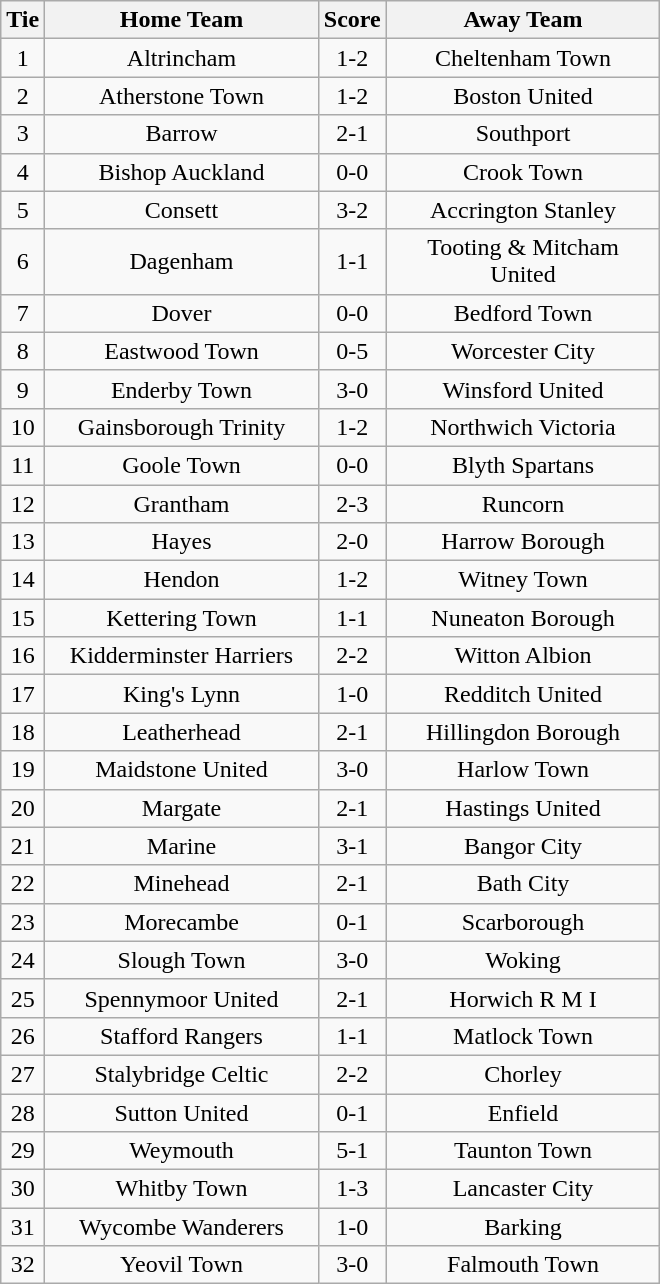<table class="wikitable" style="text-align:center;">
<tr>
<th width=20>Tie</th>
<th width=175>Home Team</th>
<th width=20>Score</th>
<th width=175>Away Team</th>
</tr>
<tr>
<td>1</td>
<td>Altrincham</td>
<td>1-2</td>
<td>Cheltenham Town</td>
</tr>
<tr>
<td>2</td>
<td>Atherstone Town</td>
<td>1-2</td>
<td>Boston United</td>
</tr>
<tr>
<td>3</td>
<td>Barrow</td>
<td>2-1</td>
<td>Southport</td>
</tr>
<tr>
<td>4</td>
<td>Bishop Auckland</td>
<td>0-0</td>
<td>Crook Town</td>
</tr>
<tr>
<td>5</td>
<td>Consett</td>
<td>3-2</td>
<td>Accrington Stanley</td>
</tr>
<tr>
<td>6</td>
<td>Dagenham</td>
<td>1-1</td>
<td>Tooting & Mitcham United</td>
</tr>
<tr>
<td>7</td>
<td>Dover</td>
<td>0-0</td>
<td>Bedford Town</td>
</tr>
<tr>
<td>8</td>
<td>Eastwood Town</td>
<td>0-5</td>
<td>Worcester City</td>
</tr>
<tr>
<td>9</td>
<td>Enderby Town</td>
<td>3-0</td>
<td>Winsford United</td>
</tr>
<tr>
<td>10</td>
<td>Gainsborough Trinity</td>
<td>1-2</td>
<td>Northwich Victoria</td>
</tr>
<tr>
<td>11</td>
<td>Goole Town</td>
<td>0-0</td>
<td>Blyth Spartans</td>
</tr>
<tr>
<td>12</td>
<td>Grantham</td>
<td>2-3</td>
<td>Runcorn</td>
</tr>
<tr>
<td>13</td>
<td>Hayes</td>
<td>2-0</td>
<td>Harrow Borough</td>
</tr>
<tr>
<td>14</td>
<td>Hendon</td>
<td>1-2</td>
<td>Witney Town</td>
</tr>
<tr>
<td>15</td>
<td>Kettering Town</td>
<td>1-1</td>
<td>Nuneaton Borough</td>
</tr>
<tr>
<td>16</td>
<td>Kidderminster Harriers</td>
<td>2-2</td>
<td>Witton Albion</td>
</tr>
<tr>
<td>17</td>
<td>King's Lynn</td>
<td>1-0</td>
<td>Redditch United</td>
</tr>
<tr>
<td>18</td>
<td>Leatherhead</td>
<td>2-1</td>
<td>Hillingdon Borough</td>
</tr>
<tr>
<td>19</td>
<td>Maidstone United</td>
<td>3-0</td>
<td>Harlow Town</td>
</tr>
<tr>
<td>20</td>
<td>Margate</td>
<td>2-1</td>
<td>Hastings United</td>
</tr>
<tr>
<td>21</td>
<td>Marine</td>
<td>3-1</td>
<td>Bangor City</td>
</tr>
<tr>
<td>22</td>
<td>Minehead</td>
<td>2-1</td>
<td>Bath City</td>
</tr>
<tr>
<td>23</td>
<td>Morecambe</td>
<td>0-1</td>
<td>Scarborough</td>
</tr>
<tr>
<td>24</td>
<td>Slough Town</td>
<td>3-0</td>
<td>Woking</td>
</tr>
<tr>
<td>25</td>
<td>Spennymoor United</td>
<td>2-1</td>
<td>Horwich R M I</td>
</tr>
<tr>
<td>26</td>
<td>Stafford Rangers</td>
<td>1-1</td>
<td>Matlock Town</td>
</tr>
<tr>
<td>27</td>
<td>Stalybridge Celtic</td>
<td>2-2</td>
<td>Chorley</td>
</tr>
<tr>
<td>28</td>
<td>Sutton United</td>
<td>0-1</td>
<td>Enfield</td>
</tr>
<tr>
<td>29</td>
<td>Weymouth</td>
<td>5-1</td>
<td>Taunton Town</td>
</tr>
<tr>
<td>30</td>
<td>Whitby Town</td>
<td>1-3</td>
<td>Lancaster City</td>
</tr>
<tr>
<td>31</td>
<td>Wycombe Wanderers</td>
<td>1-0</td>
<td>Barking</td>
</tr>
<tr>
<td>32</td>
<td>Yeovil Town</td>
<td>3-0</td>
<td>Falmouth Town</td>
</tr>
</table>
